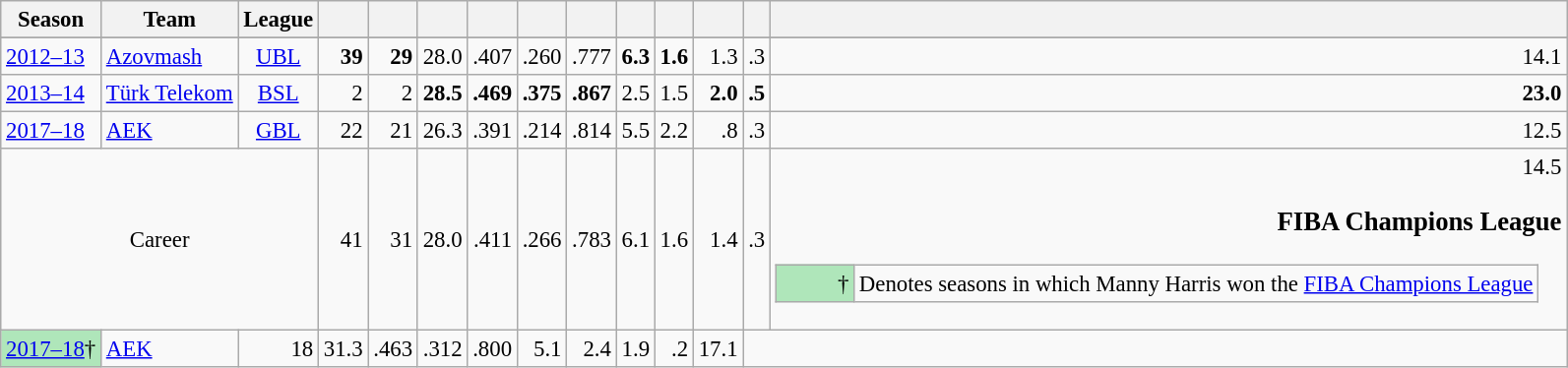<table class="wikitable sortable" style="font-size:95%; text-align:right;">
<tr>
<th>Season</th>
<th>Team</th>
<th>League</th>
<th></th>
<th></th>
<th></th>
<th></th>
<th></th>
<th></th>
<th></th>
<th></th>
<th></th>
<th></th>
<th></th>
</tr>
<tr>
</tr>
<tr>
<td style="text-align:left;"><a href='#'>2012–13</a></td>
<td style="text-align:left;"><a href='#'>Azovmash</a></td>
<td align=center><a href='#'>UBL</a></td>
<td><strong>39</strong></td>
<td><strong>29</strong></td>
<td>28.0</td>
<td>.407</td>
<td>.260</td>
<td>.777</td>
<td><strong>6.3</strong></td>
<td><strong>1.6</strong></td>
<td>1.3</td>
<td>.3</td>
<td>14.1</td>
</tr>
<tr>
<td style="text-align:left;"><a href='#'>2013–14</a></td>
<td style="text-align:left;"><a href='#'>Türk Telekom</a></td>
<td align=center><a href='#'>BSL</a></td>
<td>2</td>
<td>2</td>
<td><strong>28.5</strong></td>
<td><strong>.469</strong></td>
<td><strong>.375</strong></td>
<td><strong>.867</strong></td>
<td>2.5</td>
<td>1.5</td>
<td><strong>2.0</strong></td>
<td><strong>.5</strong></td>
<td><strong>23.0</strong></td>
</tr>
<tr>
<td style="text-align:left;"><a href='#'>2017–18</a></td>
<td style="text-align:left;"><a href='#'>AEK</a></td>
<td align=center><a href='#'>GBL</a></td>
<td>22</td>
<td>21</td>
<td>26.3</td>
<td>.391</td>
<td>.214</td>
<td>.814</td>
<td>5.5</td>
<td>2.2</td>
<td>.8</td>
<td>.3</td>
<td>12.5</td>
</tr>
<tr>
<td style="text-align:center;" colspan="3">Career</td>
<td>41</td>
<td>31</td>
<td>28.0</td>
<td>.411</td>
<td>.266</td>
<td>.783</td>
<td>6.1</td>
<td>1.6</td>
<td>1.4</td>
<td>.3</td>
<td>14.5<br><h3>FIBA Champions League</h3><table class="wikitable">
<tr>
<td style="background:#AFE6BA; width:3em;">†</td>
<td>Denotes seasons in which Manny Harris won the <a href='#'>FIBA Champions League</a></td>
</tr>
</table>
</td>
</tr>
<tr>
<td style="text-align:left;background:#AFE6BA;"><a href='#'>2017–18</a>†</td>
<td style="text-align:left;"><a href='#'>AEK</a></td>
<td>18</td>
<td>31.3</td>
<td>.463</td>
<td>.312</td>
<td>.800</td>
<td>5.1</td>
<td>2.4</td>
<td>1.9</td>
<td>.2</td>
<td>17.1</td>
</tr>
</table>
